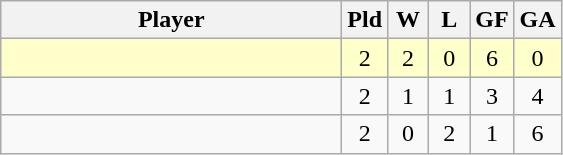<table class=wikitable style="text-align:center">
<tr>
<th width=220>Player</th>
<th width=20>Pld</th>
<th width=20>W</th>
<th width=20>L</th>
<th width=20>GF</th>
<th width=20>GA</th>
</tr>
<tr bgcolor=#ffffcc>
<td align=left></td>
<td>2</td>
<td>2</td>
<td>0</td>
<td>6</td>
<td>0</td>
</tr>
<tr>
<td align=left></td>
<td>2</td>
<td>1</td>
<td>1</td>
<td>3</td>
<td>4</td>
</tr>
<tr>
<td align=left></td>
<td>2</td>
<td>0</td>
<td>2</td>
<td>1</td>
<td>6</td>
</tr>
</table>
